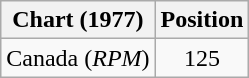<table class="wikitable sortable">
<tr>
<th>Chart (1977)</th>
<th>Position</th>
</tr>
<tr>
<td>Canada (<em>RPM</em>)</td>
<td style="text-align:center;">125</td>
</tr>
</table>
